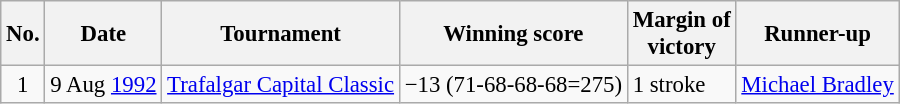<table class="wikitable" style="font-size:95%;">
<tr>
<th>No.</th>
<th>Date</th>
<th>Tournament</th>
<th>Winning score</th>
<th>Margin of<br>victory</th>
<th>Runner-up</th>
</tr>
<tr>
<td align=center>1</td>
<td align=right>9 Aug <a href='#'>1992</a></td>
<td><a href='#'>Trafalgar Capital Classic</a></td>
<td>−13 (71-68-68-68=275)</td>
<td>1 stroke</td>
<td> <a href='#'>Michael Bradley</a></td>
</tr>
</table>
